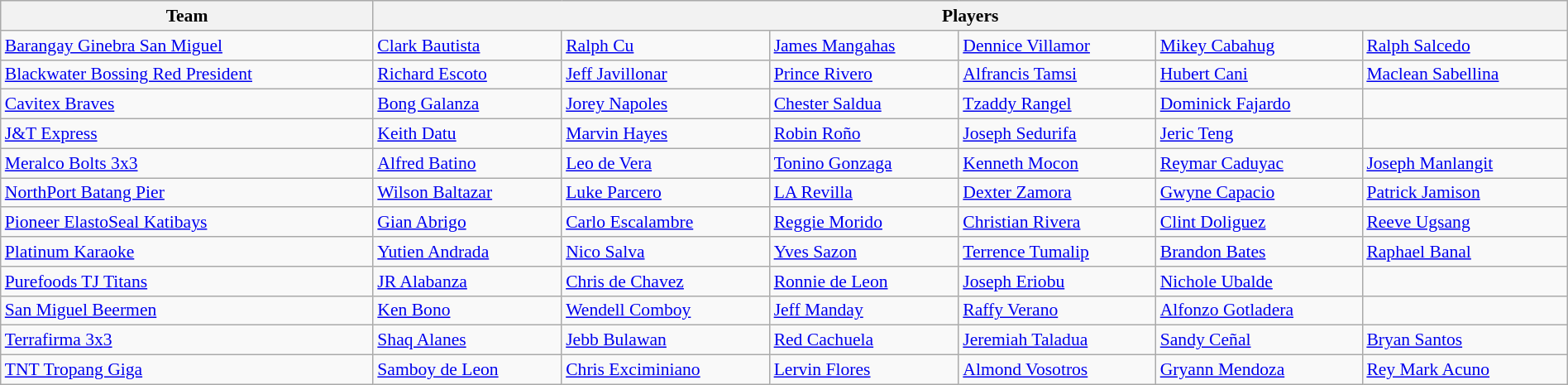<table class="wikitable" style="font-size:90%; width:100%">
<tr>
<th>Team</th>
<th colspan="6">Players</th>
</tr>
<tr>
<td><a href='#'>Barangay Ginebra San Miguel</a></td>
<td><a href='#'>Clark Bautista</a></td>
<td><a href='#'>Ralph Cu</a></td>
<td><a href='#'>James Mangahas</a></td>
<td><a href='#'>Dennice Villamor</a></td>
<td><a href='#'>Mikey Cabahug</a></td>
<td><a href='#'>Ralph Salcedo</a></td>
</tr>
<tr>
<td><a href='#'>Blackwater Bossing Red President</a></td>
<td><a href='#'>Richard Escoto</a></td>
<td><a href='#'>Jeff Javillonar</a></td>
<td><a href='#'>Prince Rivero</a></td>
<td><a href='#'>Alfrancis Tamsi</a></td>
<td><a href='#'>Hubert Cani</a></td>
<td><a href='#'>Maclean Sabellina</a></td>
</tr>
<tr>
<td><a href='#'>Cavitex Braves</a></td>
<td><a href='#'>Bong Galanza</a></td>
<td><a href='#'>Jorey Napoles</a></td>
<td><a href='#'>Chester Saldua</a></td>
<td><a href='#'>Tzaddy Rangel</a></td>
<td><a href='#'>Dominick Fajardo</a></td>
<td></td>
</tr>
<tr>
<td><a href='#'>J&T Express</a></td>
<td><a href='#'>Keith Datu</a></td>
<td><a href='#'>Marvin Hayes</a></td>
<td><a href='#'>Robin Roño</a></td>
<td><a href='#'>Joseph Sedurifa</a></td>
<td><a href='#'>Jeric Teng</a></td>
<td></td>
</tr>
<tr>
<td><a href='#'>Meralco Bolts 3x3</a></td>
<td><a href='#'>Alfred Batino</a></td>
<td><a href='#'>Leo de Vera</a></td>
<td><a href='#'>Tonino Gonzaga</a></td>
<td><a href='#'>Kenneth Mocon</a></td>
<td><a href='#'>Reymar Caduyac</a></td>
<td><a href='#'>Joseph Manlangit</a></td>
</tr>
<tr>
<td><a href='#'>NorthPort Batang Pier</a></td>
<td><a href='#'>Wilson Baltazar</a></td>
<td><a href='#'>Luke Parcero</a></td>
<td><a href='#'>LA Revilla</a></td>
<td><a href='#'>Dexter Zamora</a></td>
<td><a href='#'>Gwyne Capacio</a></td>
<td><a href='#'>Patrick Jamison</a></td>
</tr>
<tr>
<td><a href='#'>Pioneer ElastoSeal Katibays</a></td>
<td><a href='#'>Gian Abrigo</a></td>
<td><a href='#'>Carlo Escalambre</a></td>
<td><a href='#'>Reggie Morido</a></td>
<td><a href='#'>Christian Rivera</a></td>
<td><a href='#'>Clint Doliguez</a></td>
<td><a href='#'>Reeve Ugsang</a></td>
</tr>
<tr>
<td><a href='#'>Platinum Karaoke</a></td>
<td><a href='#'>Yutien Andrada</a></td>
<td><a href='#'>Nico Salva</a></td>
<td><a href='#'>Yves Sazon</a></td>
<td><a href='#'>Terrence Tumalip</a></td>
<td><a href='#'>Brandon Bates</a></td>
<td><a href='#'>Raphael Banal</a></td>
</tr>
<tr>
<td><a href='#'>Purefoods TJ Titans</a></td>
<td><a href='#'>JR Alabanza</a></td>
<td><a href='#'>Chris de Chavez</a></td>
<td><a href='#'>Ronnie de Leon</a></td>
<td><a href='#'>Joseph Eriobu</a></td>
<td><a href='#'>Nichole Ubalde</a></td>
<td></td>
</tr>
<tr>
<td><a href='#'>San Miguel Beermen</a></td>
<td><a href='#'>Ken Bono</a></td>
<td><a href='#'>Wendell Comboy</a></td>
<td><a href='#'>Jeff Manday</a></td>
<td><a href='#'>Raffy Verano</a></td>
<td><a href='#'>Alfonzo Gotladera</a></td>
<td></td>
</tr>
<tr>
<td><a href='#'>Terrafirma 3x3</a></td>
<td><a href='#'>Shaq Alanes</a></td>
<td><a href='#'>Jebb Bulawan</a></td>
<td><a href='#'>Red Cachuela</a></td>
<td><a href='#'>Jeremiah Taladua</a></td>
<td><a href='#'>Sandy Ceñal</a></td>
<td><a href='#'>Bryan Santos</a></td>
</tr>
<tr>
<td><a href='#'>TNT Tropang Giga</a></td>
<td><a href='#'>Samboy de Leon</a></td>
<td><a href='#'>Chris Exciminiano</a></td>
<td><a href='#'>Lervin Flores</a></td>
<td><a href='#'>Almond Vosotros</a></td>
<td><a href='#'>Gryann Mendoza</a></td>
<td><a href='#'>Rey Mark Acuno</a></td>
</tr>
</table>
